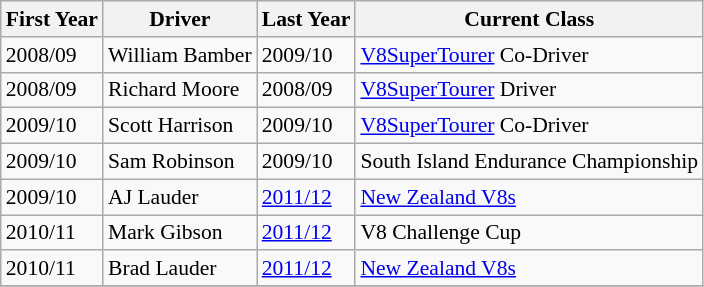<table class="wikitable" style="font-size: 90%">
<tr>
<th>First Year</th>
<th>Driver</th>
<th>Last Year</th>
<th>Current Class</th>
</tr>
<tr>
<td>2008/09</td>
<td>William Bamber</td>
<td>2009/10</td>
<td><a href='#'>V8SuperTourer</a> Co-Driver</td>
</tr>
<tr>
<td>2008/09</td>
<td>Richard Moore</td>
<td>2008/09</td>
<td><a href='#'>V8SuperTourer</a> Driver</td>
</tr>
<tr>
<td>2009/10</td>
<td>Scott Harrison</td>
<td>2009/10</td>
<td><a href='#'>V8SuperTourer</a> Co-Driver</td>
</tr>
<tr>
<td>2009/10</td>
<td>Sam Robinson</td>
<td>2009/10</td>
<td>South Island Endurance Championship</td>
</tr>
<tr>
<td>2009/10</td>
<td>AJ Lauder</td>
<td><a href='#'>2011/12</a></td>
<td><a href='#'>New Zealand V8s</a></td>
</tr>
<tr>
<td>2010/11</td>
<td>Mark Gibson</td>
<td><a href='#'>2011/12</a></td>
<td>V8 Challenge Cup</td>
</tr>
<tr>
<td>2010/11</td>
<td>Brad Lauder</td>
<td><a href='#'>2011/12</a></td>
<td><a href='#'>New Zealand V8s</a></td>
</tr>
<tr>
</tr>
</table>
